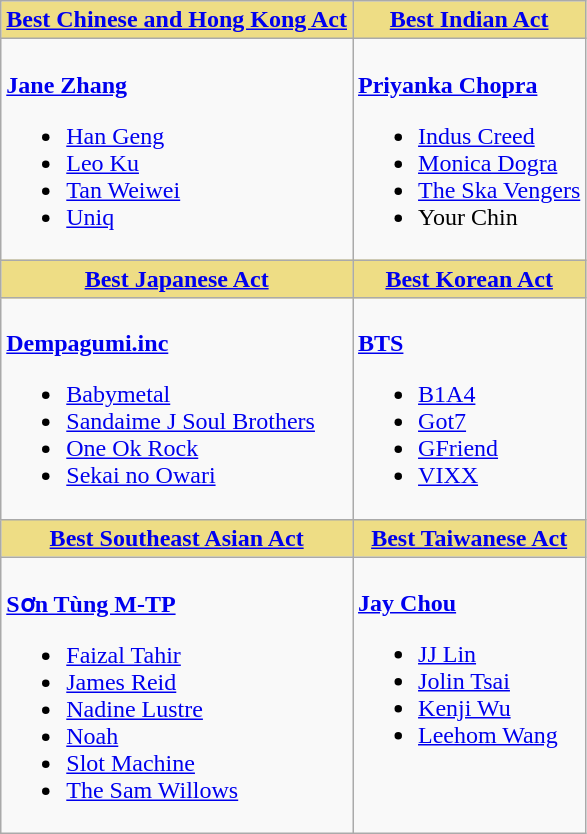<table class=wikitable style="width=100%">
<tr>
<th style="background:#EEDD85; width=50%"><a href='#'>Best Chinese and Hong Kong Act</a></th>
<th style="background:#EEDD85; width=50%"><a href='#'>Best Indian Act</a></th>
</tr>
<tr>
<td valign="top"><br><strong><a href='#'>Jane Zhang</a></strong><ul><li><a href='#'>Han Geng</a></li><li><a href='#'>Leo Ku</a></li><li><a href='#'>Tan Weiwei</a></li><li><a href='#'>Uniq</a></li></ul></td>
<td valign="top"><br><strong><a href='#'>Priyanka Chopra</a></strong><ul><li><a href='#'>Indus Creed</a></li><li><a href='#'>Monica Dogra</a></li><li><a href='#'>The Ska Vengers</a></li><li>Your Chin</li></ul></td>
</tr>
<tr>
<th style="background:#EEDD85; width=50%"><a href='#'>Best Japanese Act</a></th>
<th style="background:#EEDD85; width=50%"><a href='#'>Best Korean Act</a></th>
</tr>
<tr>
<td valign="top"><br><strong><a href='#'>Dempagumi.inc</a></strong><ul><li><a href='#'>Babymetal</a></li><li><a href='#'>Sandaime J Soul Brothers</a></li><li><a href='#'>One Ok Rock</a></li><li><a href='#'>Sekai no Owari</a></li></ul></td>
<td valign="top"><br><strong><a href='#'>BTS</a></strong><ul><li><a href='#'>B1A4</a></li><li><a href='#'>Got7</a></li><li><a href='#'>GFriend</a></li><li><a href='#'>VIXX</a></li></ul></td>
</tr>
<tr>
<th style="background:#EEDD85; width=50%"><a href='#'>Best Southeast Asian Act</a></th>
<th style="background:#EEDD85; width=50%"><a href='#'>Best Taiwanese Act</a></th>
</tr>
<tr>
<td valign="top"><br><strong><a href='#'>Sơn Tùng M-TP</a></strong><ul><li><a href='#'>Faizal Tahir</a></li><li><a href='#'>James Reid</a></li><li><a href='#'>Nadine Lustre</a></li><li><a href='#'>Noah</a></li><li><a href='#'>Slot Machine</a></li><li><a href='#'>The Sam Willows</a></li></ul></td>
<td valign="top"><br><strong><a href='#'>Jay Chou</a></strong><ul><li><a href='#'>JJ Lin</a></li><li><a href='#'>Jolin Tsai</a></li><li><a href='#'>Kenji Wu</a></li><li><a href='#'>Leehom Wang</a></li></ul></td>
</tr>
</table>
